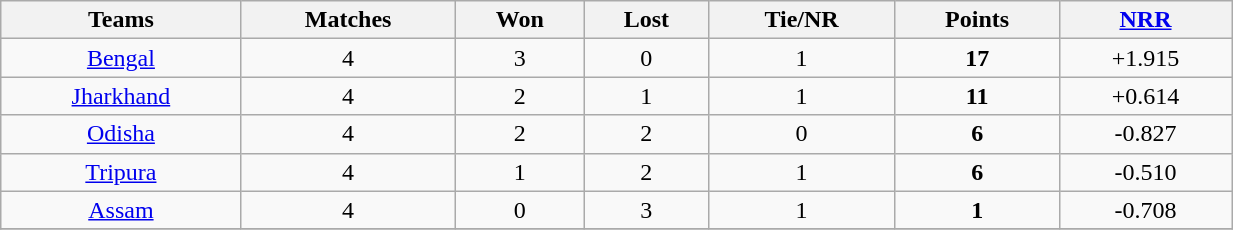<table class="wikitable sortable" style="text-align: center; width:65%">
<tr>
<th>Teams</th>
<th>Matches</th>
<th>Won</th>
<th>Lost</th>
<th>Tie/NR</th>
<th>Points</th>
<th><a href='#'>NRR</a></th>
</tr>
<tr -bgcolor="#ccffcc">
<td><a href='#'>Bengal</a></td>
<td>4</td>
<td>3</td>
<td>0</td>
<td>1</td>
<td><strong>17</strong></td>
<td>+1.915</td>
</tr>
<tr -bgcolor="#ccffcc">
<td><a href='#'>Jharkhand</a></td>
<td>4</td>
<td>2</td>
<td>1</td>
<td>1</td>
<td><strong>11</strong></td>
<td>+0.614</td>
</tr>
<tr>
<td><a href='#'>Odisha</a></td>
<td>4</td>
<td>2</td>
<td>2</td>
<td>0</td>
<td><strong>6</strong></td>
<td>-0.827</td>
</tr>
<tr>
<td><a href='#'>Tripura</a></td>
<td>4</td>
<td>1</td>
<td>2</td>
<td>1</td>
<td><strong>6</strong></td>
<td>-0.510</td>
</tr>
<tr>
<td><a href='#'>Assam</a></td>
<td>4</td>
<td>0</td>
<td>3</td>
<td>1</td>
<td><strong>1</strong></td>
<td>-0.708</td>
</tr>
<tr>
</tr>
</table>
